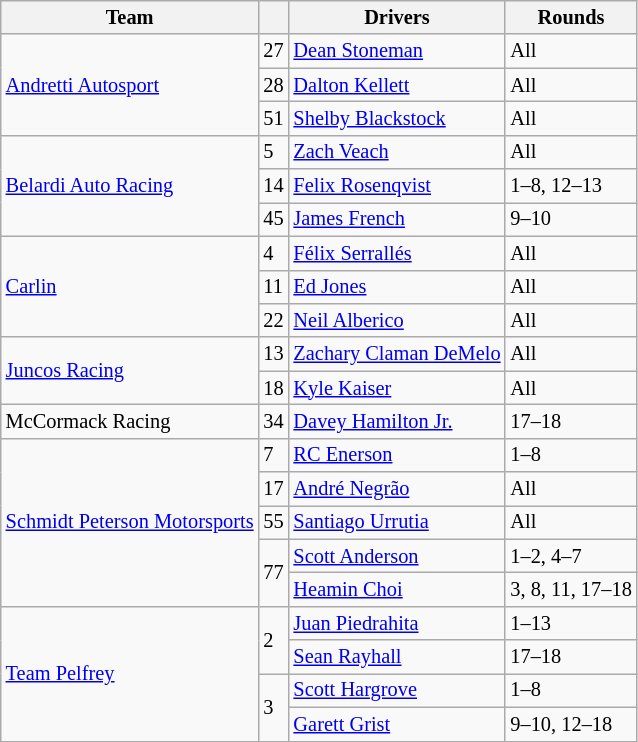<table class="wikitable sortable" style="font-size:85%">
<tr>
<th>Team</th>
<th></th>
<th>Drivers</th>
<th>Rounds</th>
</tr>
<tr>
<td rowspan=3><a href='#'>Andretti Autosport</a></td>
<td>27</td>
<td nowrap> <a href='#'>Dean Stoneman</a></td>
<td>All</td>
</tr>
<tr>
<td>28</td>
<td nowrap> <a href='#'>Dalton Kellett</a></td>
<td>All</td>
</tr>
<tr>
<td>51</td>
<td nowrap> <a href='#'>Shelby Blackstock</a></td>
<td>All</td>
</tr>
<tr>
<td rowspan=3><a href='#'>Belardi Auto Racing</a></td>
<td>5</td>
<td nowrap> <a href='#'>Zach Veach</a></td>
<td>All</td>
</tr>
<tr>
<td>14</td>
<td nowrap> <a href='#'>Felix Rosenqvist</a></td>
<td>1–8, 12–13</td>
</tr>
<tr>
<td>45</td>
<td nowrap> <a href='#'>James French</a></td>
<td>9–10</td>
</tr>
<tr>
<td rowspan=3><a href='#'>Carlin</a></td>
<td>4</td>
<td nowrap> <a href='#'>Félix Serrallés</a></td>
<td>All</td>
</tr>
<tr>
<td>11</td>
<td nowrap> <a href='#'>Ed Jones</a></td>
<td>All</td>
</tr>
<tr>
<td>22</td>
<td nowrap> <a href='#'>Neil Alberico</a></td>
<td>All</td>
</tr>
<tr>
<td rowspan=2><a href='#'>Juncos Racing</a></td>
<td>13</td>
<td nowrap> <a href='#'>Zachary Claman DeMelo</a></td>
<td>All</td>
</tr>
<tr>
<td>18</td>
<td nowrap> <a href='#'>Kyle Kaiser</a></td>
<td>All</td>
</tr>
<tr>
<td rowspan=1>McCormack Racing</td>
<td>34</td>
<td nowrap> <a href='#'>Davey Hamilton Jr.</a></td>
<td>17–18</td>
</tr>
<tr>
<td rowspan=5><a href='#'>Schmidt Peterson Motorsports</a></td>
<td>7</td>
<td nowrap> <a href='#'>RC Enerson</a></td>
<td>1–8</td>
</tr>
<tr>
<td>17</td>
<td nowrap> <a href='#'>André Negrão</a></td>
<td>All</td>
</tr>
<tr>
<td>55</td>
<td nowrap> <a href='#'>Santiago Urrutia</a></td>
<td>All</td>
</tr>
<tr>
<td rowspan=2>77</td>
<td nowrap> <a href='#'>Scott Anderson</a></td>
<td>1–2, 4–7</td>
</tr>
<tr>
<td nowrap> <a href='#'>Heamin Choi</a></td>
<td>3, 8, 11, 17–18</td>
</tr>
<tr>
<td rowspan=4><a href='#'>Team Pelfrey</a></td>
<td rowspan=2>2</td>
<td nowrap> <a href='#'>Juan Piedrahita</a></td>
<td>1–13</td>
</tr>
<tr>
<td nowrap> <a href='#'>Sean Rayhall</a></td>
<td>17–18</td>
</tr>
<tr>
<td rowspan=2>3</td>
<td nowrap> <a href='#'>Scott Hargrove</a></td>
<td>1–8</td>
</tr>
<tr>
<td nowrap> <a href='#'>Garett Grist</a></td>
<td>9–10, 12–18</td>
</tr>
</table>
